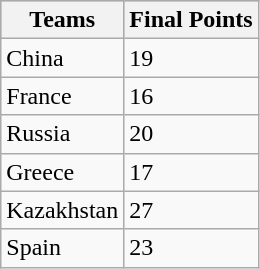<table class="wikitable sortable">
<tr style="background:#b0c4de; text-align:center;">
<th>Teams</th>
<th>Final Points</th>
</tr>
<tr>
<td>China</td>
<td>19</td>
</tr>
<tr>
<td>France</td>
<td>16</td>
</tr>
<tr>
<td>Russia</td>
<td>20</td>
</tr>
<tr>
<td>Greece</td>
<td>17</td>
</tr>
<tr>
<td>Kazakhstan</td>
<td>27</td>
</tr>
<tr>
<td>Spain</td>
<td>23</td>
</tr>
</table>
